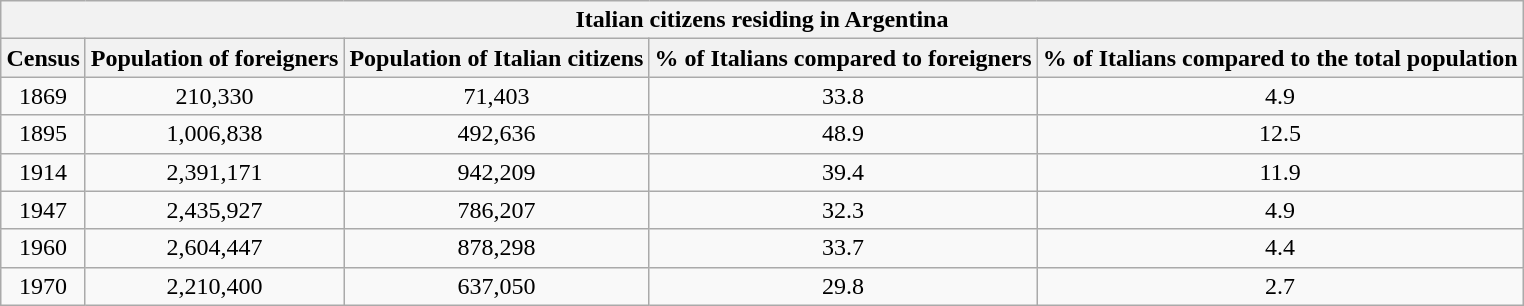<table class="wikitable" style="text-align:center; margin:0 auto;">
<tr>
<th colspan=5>Italian citizens residing in Argentina</th>
</tr>
<tr>
<th>Census</th>
<th>Population of foreigners</th>
<th>Population of Italian citizens</th>
<th>% of Italians compared to foreigners</th>
<th>% of Italians compared to the total population</th>
</tr>
<tr>
<td>1869</td>
<td>210,330</td>
<td>71,403</td>
<td>33.8</td>
<td>4.9</td>
</tr>
<tr>
<td>1895</td>
<td>1,006,838</td>
<td>492,636</td>
<td>48.9</td>
<td>12.5</td>
</tr>
<tr>
<td>1914</td>
<td>2,391,171</td>
<td>942,209</td>
<td>39.4</td>
<td>11.9</td>
</tr>
<tr>
<td>1947</td>
<td>2,435,927</td>
<td>786,207</td>
<td>32.3</td>
<td>4.9</td>
</tr>
<tr>
<td>1960</td>
<td>2,604,447</td>
<td>878,298</td>
<td>33.7</td>
<td>4.4</td>
</tr>
<tr>
<td>1970</td>
<td>2,210,400</td>
<td>637,050</td>
<td>29.8</td>
<td>2.7</td>
</tr>
</table>
